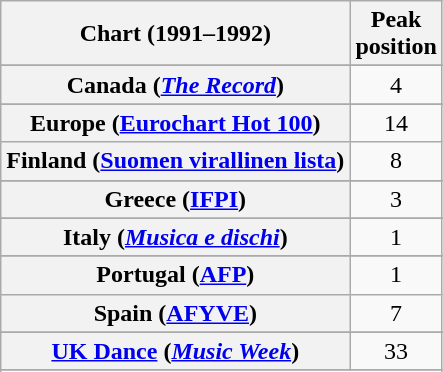<table class="wikitable sortable plainrowheaders" style="text-align:center">
<tr>
<th>Chart (1991–1992)</th>
<th>Peak<br>position</th>
</tr>
<tr>
</tr>
<tr>
</tr>
<tr>
<th scope="row">Canada (<em><a href='#'>The Record</a></em>)</th>
<td>4</td>
</tr>
<tr>
</tr>
<tr>
<th scope="row">Europe (<a href='#'>Eurochart Hot 100</a>)</th>
<td>14</td>
</tr>
<tr>
<th scope="row">Finland (<a href='#'>Suomen virallinen lista</a>)</th>
<td>8</td>
</tr>
<tr>
</tr>
<tr>
</tr>
<tr>
<th scope="row">Greece (<a href='#'>IFPI</a>)</th>
<td>3</td>
</tr>
<tr>
</tr>
<tr>
<th scope="row">Italy (<em><a href='#'>Musica e dischi</a></em>)</th>
<td>1</td>
</tr>
<tr>
</tr>
<tr>
</tr>
<tr>
</tr>
<tr>
<th scope="row">Portugal (<a href='#'>AFP</a>)</th>
<td>1</td>
</tr>
<tr>
<th scope="row">Spain (<a href='#'>AFYVE</a>)</th>
<td>7</td>
</tr>
<tr>
</tr>
<tr>
</tr>
<tr>
</tr>
<tr>
<th scope="row"><a href='#'>UK Dance</a> (<em><a href='#'>Music Week</a></em>)</th>
<td>33</td>
</tr>
<tr>
</tr>
<tr>
</tr>
<tr>
</tr>
<tr>
</tr>
<tr>
</tr>
</table>
